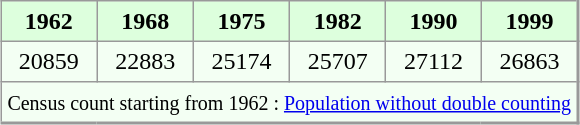<table align="center" rules="all" cellspacing="0" cellpadding="4" style="border: 1px solid #999; border-right: 2px solid #999; border-bottom:2px solid #999; background: #f3fff3">
<tr style="background: #ddffdd">
<th>1962</th>
<th>1968</th>
<th>1975</th>
<th>1982</th>
<th>1990</th>
<th>1999</th>
</tr>
<tr>
<td align=center>20859</td>
<td align=center>22883</td>
<td align=center>25174</td>
<td align=center>25707</td>
<td align=center>27112</td>
<td align=center>26863</td>
</tr>
<tr>
<td colspan=6 align=center><small>Census count starting from 1962 : <a href='#'>Population without double counting</a></small></td>
</tr>
</table>
